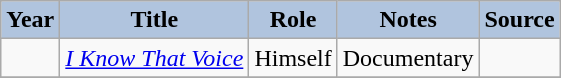<table class="wikitable sortable plainrowheaders">
<tr>
<th style="background:#b0c4de;">Year </th>
<th style="background:#b0c4de;">Title</th>
<th style="background:#b0c4de;">Role </th>
<th style="background:#b0c4de;" class="unsortable">Notes </th>
<th style="background:#b0c4de;" class="unsortable">Source</th>
</tr>
<tr>
<td></td>
<td><em><a href='#'>I Know That Voice</a></em></td>
<td>Himself</td>
<td>Documentary</td>
<td></td>
</tr>
<tr>
</tr>
</table>
